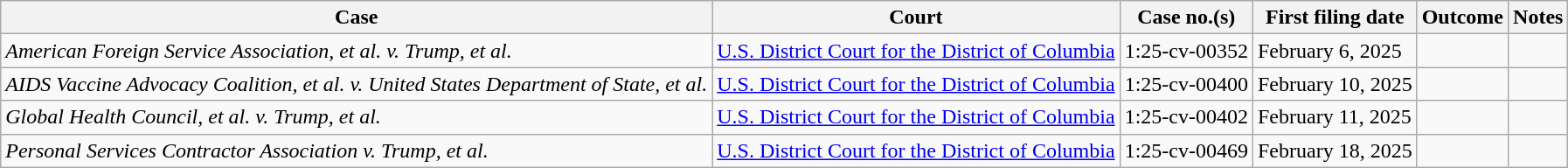<table class="wikitable">
<tr>
<th>Case</th>
<th>Court</th>
<th>Case no.(s)</th>
<th>First filing date</th>
<th>Outcome</th>
<th>Notes</th>
</tr>
<tr>
<td><em>American Foreign Service Association, et al. v. Trump, et al.</em></td>
<td><a href='#'>U.S. District Court for the District of Columbia</a></td>
<td>1:25-cv-00352</td>
<td>February 6, 2025</td>
<td></td>
<td></td>
</tr>
<tr>
<td><em>AIDS Vaccine Advocacy Coalition, et al. v. United States Department of State, et al.</em></td>
<td><a href='#'>U.S. District Court for the District of Columbia</a></td>
<td>1:25-cv-00400</td>
<td>February 10, 2025</td>
<td></td>
<td></td>
</tr>
<tr>
<td><em>Global Health Council, et al. v. Trump, et al.</em></td>
<td><a href='#'>U.S. District Court for the District of Columbia</a></td>
<td>1:25-cv-00402</td>
<td>February 11, 2025</td>
<td></td>
<td></td>
</tr>
<tr>
<td><em>Personal Services Contractor Association v. Trump, et al.</em></td>
<td><a href='#'>U.S. District Court for the District of Columbia</a></td>
<td>1:25-cv-00469</td>
<td>February 18, 2025</td>
<td></td>
<td></td>
</tr>
</table>
